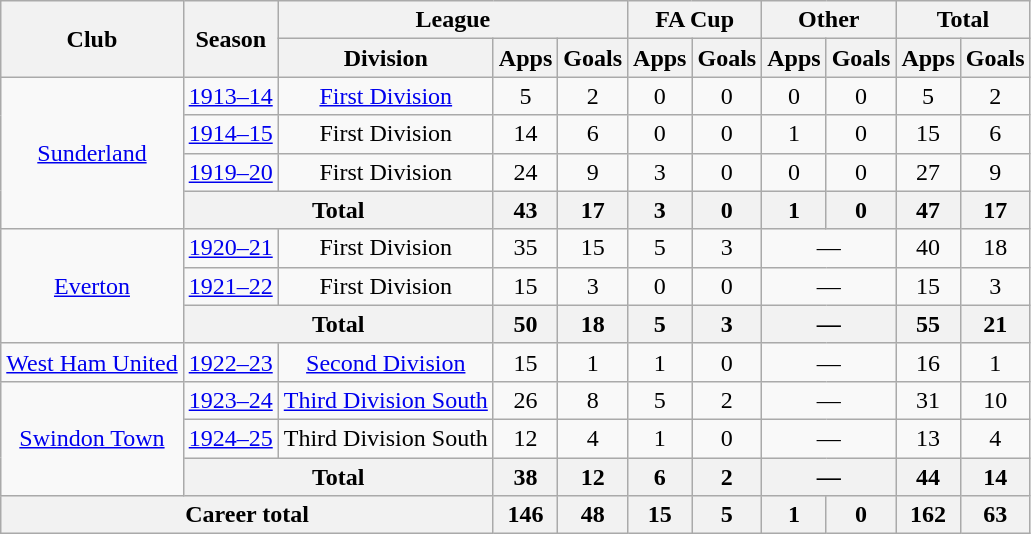<table class="wikitable" style="text-align: center">
<tr>
<th rowspan="2">Club</th>
<th rowspan="2">Season</th>
<th colspan="3">League</th>
<th colspan="2">FA Cup</th>
<th colspan="2">Other</th>
<th colspan="2">Total</th>
</tr>
<tr>
<th>Division</th>
<th>Apps</th>
<th>Goals</th>
<th>Apps</th>
<th>Goals</th>
<th>Apps</th>
<th>Goals</th>
<th>Apps</th>
<th>Goals</th>
</tr>
<tr>
<td rowspan="4"><a href='#'>Sunderland</a></td>
<td><a href='#'>1913–14</a></td>
<td><a href='#'>First Division</a></td>
<td>5</td>
<td>2</td>
<td>0</td>
<td>0</td>
<td>0</td>
<td>0</td>
<td>5</td>
<td>2</td>
</tr>
<tr>
<td><a href='#'>1914–15</a></td>
<td>First Division</td>
<td>14</td>
<td>6</td>
<td>0</td>
<td>0</td>
<td>1</td>
<td>0</td>
<td>15</td>
<td>6</td>
</tr>
<tr>
<td><a href='#'>1919–20</a></td>
<td>First Division</td>
<td>24</td>
<td>9</td>
<td>3</td>
<td>0</td>
<td>0</td>
<td>0</td>
<td>27</td>
<td>9</td>
</tr>
<tr>
<th colspan="2">Total</th>
<th>43</th>
<th>17</th>
<th>3</th>
<th>0</th>
<th>1</th>
<th>0</th>
<th>47</th>
<th>17</th>
</tr>
<tr>
<td rowspan="3"><a href='#'>Everton</a></td>
<td><a href='#'>1920–21</a></td>
<td>First Division</td>
<td>35</td>
<td>15</td>
<td>5</td>
<td>3</td>
<td colspan="2">―</td>
<td>40</td>
<td>18</td>
</tr>
<tr>
<td><a href='#'>1921–22</a></td>
<td>First Division</td>
<td>15</td>
<td>3</td>
<td>0</td>
<td>0</td>
<td colspan="2">―</td>
<td>15</td>
<td>3</td>
</tr>
<tr>
<th colspan="2">Total</th>
<th>50</th>
<th>18</th>
<th>5</th>
<th>3</th>
<th colspan="2">―</th>
<th>55</th>
<th>21</th>
</tr>
<tr>
<td><a href='#'>West Ham United</a></td>
<td><a href='#'>1922–23</a></td>
<td><a href='#'>Second Division</a></td>
<td>15</td>
<td>1</td>
<td>1</td>
<td>0</td>
<td colspan="2">―</td>
<td>16</td>
<td>1</td>
</tr>
<tr>
<td rowspan="3"><a href='#'>Swindon Town</a></td>
<td><a href='#'>1923–24</a></td>
<td><a href='#'>Third Division South</a></td>
<td>26</td>
<td>8</td>
<td>5</td>
<td>2</td>
<td colspan="2">―</td>
<td>31</td>
<td>10</td>
</tr>
<tr>
<td><a href='#'>1924–25</a></td>
<td>Third Division South</td>
<td>12</td>
<td>4</td>
<td>1</td>
<td>0</td>
<td colspan="2">―</td>
<td>13</td>
<td>4</td>
</tr>
<tr>
<th colspan="2">Total</th>
<th>38</th>
<th>12</th>
<th>6</th>
<th>2</th>
<th colspan="2">―</th>
<th>44</th>
<th>14</th>
</tr>
<tr>
<th colspan="3">Career total</th>
<th>146</th>
<th>48</th>
<th>15</th>
<th>5</th>
<th>1</th>
<th>0</th>
<th>162</th>
<th>63</th>
</tr>
</table>
